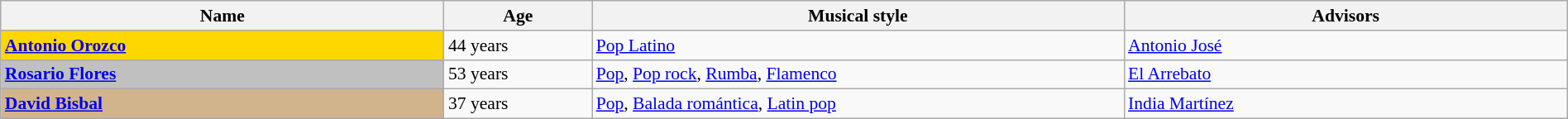<table class="wikitable" style="font-size:90%; width:100%">
<tr>
<th width="15%">Name</th>
<th width="05%">Age</th>
<th width="18%">Musical style</th>
<th width="15%">Advisors</th>
</tr>
<tr>
<td style="background:gold"><strong><a href='#'>Antonio Orozco</a></strong></td>
<td>44 years</td>
<td><a href='#'>Pop Latino</a></td>
<td><a href='#'>Antonio José</a></td>
</tr>
<tr>
<td style="background:silver"><strong><a href='#'>Rosario Flores</a></strong></td>
<td>53 years</td>
<td><a href='#'>Pop</a>, <a href='#'>Pop rock</a>, <a href='#'>Rumba</a>, <a href='#'>Flamenco</a></td>
<td><a href='#'>El Arrebato</a></td>
</tr>
<tr>
<td style="background:tan"><strong><a href='#'>David Bisbal</a></strong></td>
<td>37 years</td>
<td><a href='#'>Pop</a>, <a href='#'>Balada romántica</a>, <a href='#'>Latin pop</a></td>
<td><a href='#'>India Martínez</a></td>
</tr>
</table>
